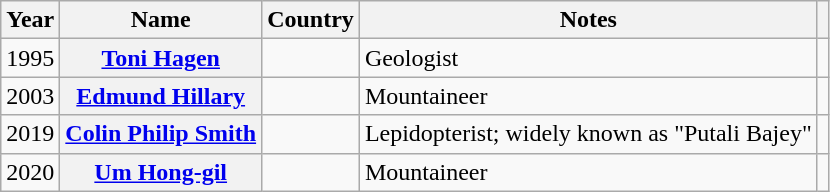<table class="wikitable sortable plainrowheaders">
<tr>
<th scope="col">Year</th>
<th scope="col">Name</th>
<th>Country</th>
<th scope="col">Notes</th>
<th scope="col" class="unsortable"></th>
</tr>
<tr>
<td>1995</td>
<th scope="row"><a href='#'>Toni Hagen</a></th>
<td></td>
<td>Geologist</td>
<td></td>
</tr>
<tr>
<td>2003</td>
<th scope="row"><a href='#'>Edmund Hillary</a></th>
<td></td>
<td>Mountaineer</td>
<td style="text-align:center;"></td>
</tr>
<tr>
<td>2019</td>
<th scope="row"><a href='#'>Colin Philip Smith</a></th>
<td></td>
<td>Lepidopterist; widely known as "Putali Bajey"</td>
<td style="text-align:center;"></td>
</tr>
<tr>
<td>2020</td>
<th scope="row"><a href='#'>Um Hong-gil</a></th>
<td></td>
<td>Mountaineer</td>
<td style="text-align:center;"></td>
</tr>
</table>
